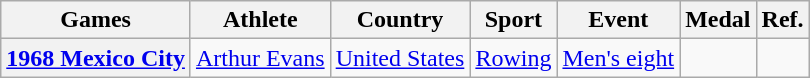<table class="wikitable">
<tr>
<th>Games</th>
<th>Athlete</th>
<th>Country</th>
<th>Sport</th>
<th>Event</th>
<th>Medal</th>
<th>Ref.</th>
</tr>
<tr>
<th><a href='#'>1968 Mexico City</a></th>
<td><a href='#'>Arthur Evans</a></td>
<td> <a href='#'>United States</a></td>
<td><a href='#'>Rowing</a></td>
<td><a href='#'>Men's eight</a></td>
<td></td>
<td></td>
</tr>
</table>
